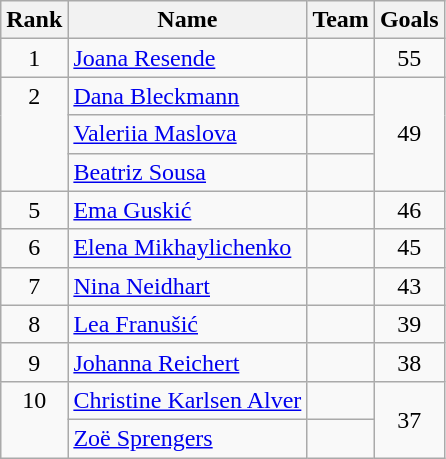<table class="wikitable sortable" style="text-align: center;">
<tr>
<th>Rank</th>
<th>Name</th>
<th>Team</th>
<th>Goals</th>
</tr>
<tr>
<td style="vertical-align:top;">1</td>
<td style="text-align: left;"><a href='#'>Joana Resende</a></td>
<td style="text-align: left;"></td>
<td>55</td>
</tr>
<tr>
<td rowspan="3" style="vertical-align:top;">2</td>
<td style="text-align: left;"><a href='#'>Dana Bleckmann</a></td>
<td style="text-align: left;"></td>
<td rowspan="3">49</td>
</tr>
<tr>
<td style="text-align: left;"><a href='#'>Valeriia Maslova</a></td>
<td style="text-align: left;"></td>
</tr>
<tr>
<td style="text-align: left;"><a href='#'>Beatriz Sousa</a></td>
<td style="text-align: left;"></td>
</tr>
<tr>
<td style="vertical-align:top;">5</td>
<td style="text-align: left;"><a href='#'>Ema Guskić</a></td>
<td style="text-align: left;"></td>
<td>46</td>
</tr>
<tr>
<td style="vertical-align:top;">6</td>
<td style="text-align: left;"><a href='#'>Elena Mikhaylichenko</a></td>
<td style="text-align: left;"></td>
<td>45</td>
</tr>
<tr>
<td style="vertical-align:top;">7</td>
<td style="text-align: left;"><a href='#'>Nina Neidhart</a></td>
<td style="text-align: left;"></td>
<td>43</td>
</tr>
<tr>
<td style="vertical-align:top;">8</td>
<td style="text-align: left;"><a href='#'>Lea Franušić</a></td>
<td style="text-align: left;"></td>
<td>39</td>
</tr>
<tr>
<td style="vertical-align:top;">9</td>
<td style="text-align: left;"><a href='#'>Johanna Reichert</a></td>
<td style="text-align: left;"></td>
<td>38</td>
</tr>
<tr>
<td rowspan="2" style="vertical-align:top;">10</td>
<td style="text-align: left;"><a href='#'>Christine Karlsen Alver</a></td>
<td style="text-align: left;"></td>
<td rowspan="2">37</td>
</tr>
<tr>
<td style="text-align: left;"><a href='#'>Zoë Sprengers</a></td>
<td style="text-align: left;"></td>
</tr>
</table>
